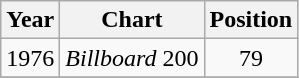<table class="wikitable">
<tr>
<th>Year</th>
<th>Chart</th>
<th>Position</th>
</tr>
<tr>
<td>1976</td>
<td><em>Billboard</em> 200</td>
<td align="center">79</td>
</tr>
<tr>
</tr>
</table>
